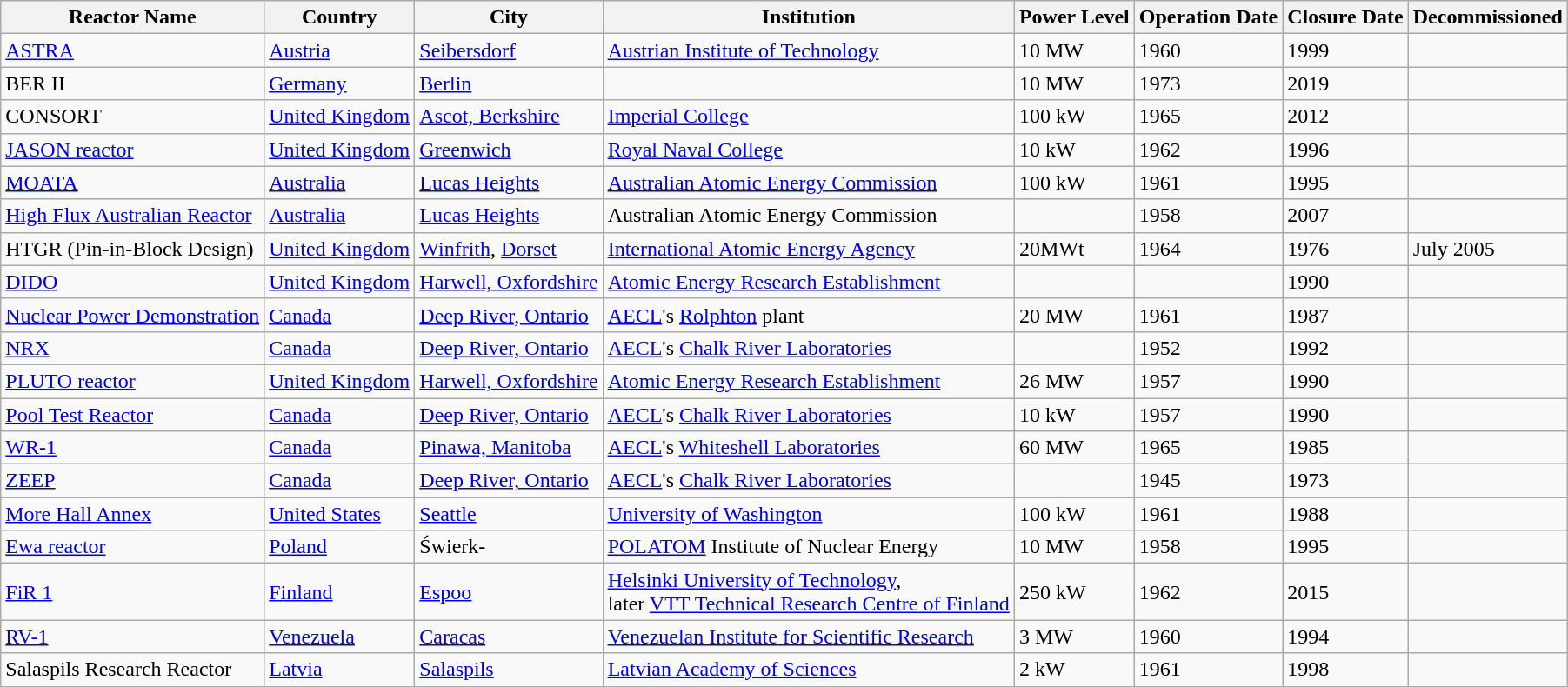<table class="wikitable sortable mw-collapsible">
<tr>
<th>Reactor Name</th>
<th>Country</th>
<th>City</th>
<th>Institution</th>
<th>Power Level</th>
<th>Operation Date</th>
<th>Closure Date</th>
<th>Decommissioned</th>
</tr>
<tr>
<td><a href='#'>ASTRA</a></td>
<td><a href='#'>Austria</a></td>
<td><a href='#'>Seibersdorf</a></td>
<td><a href='#'>Austrian Institute of Technology</a></td>
<td>10 MW</td>
<td>1960</td>
<td>1999</td>
<td></td>
</tr>
<tr>
<td>BER II</td>
<td><a href='#'>Germany</a></td>
<td><a href='#'>Berlin</a></td>
<td></td>
<td>10 MW</td>
<td>1973</td>
<td>2019</td>
<td></td>
</tr>
<tr>
<td>CONSORT</td>
<td><a href='#'>United Kingdom</a></td>
<td><a href='#'>Ascot, Berkshire</a></td>
<td><a href='#'>Imperial College</a></td>
<td>100 kW</td>
<td>1965 </td>
<td>2012 </td>
<td></td>
</tr>
<tr>
<td><a href='#'>JASON reactor</a></td>
<td><a href='#'>United Kingdom</a></td>
<td><a href='#'>Greenwich</a></td>
<td><a href='#'>Royal Naval College</a></td>
<td>10 kW</td>
<td>1962</td>
<td>1996</td>
<td></td>
</tr>
<tr>
<td><a href='#'>MOATA</a></td>
<td><a href='#'>Australia</a></td>
<td><a href='#'>Lucas Heights</a></td>
<td><a href='#'>Australian Atomic Energy Commission</a></td>
<td>100 kW</td>
<td>1961</td>
<td>1995</td>
<td></td>
</tr>
<tr>
<td><a href='#'>High Flux Australian Reactor</a></td>
<td><a href='#'>Australia</a></td>
<td><a href='#'>Lucas Heights</a></td>
<td>Australian Atomic Energy Commission</td>
<td></td>
<td>1958</td>
<td>2007</td>
<td></td>
</tr>
<tr>
<td>HTGR (Pin-in-Block Design)</td>
<td><a href='#'>United Kingdom</a></td>
<td><a href='#'>Winfrith</a>, <a href='#'>Dorset</a></td>
<td><a href='#'>International Atomic Energy Agency</a></td>
<td>20MWt</td>
<td>1964</td>
<td>1976</td>
<td>July 2005</td>
</tr>
<tr>
<td><a href='#'>DIDO</a></td>
<td><a href='#'>United Kingdom</a></td>
<td><a href='#'>Harwell, Oxfordshire</a></td>
<td><a href='#'>Atomic Energy Research Establishment</a></td>
<td></td>
<td></td>
<td>1990</td>
<td></td>
</tr>
<tr>
<td><a href='#'>Nuclear Power Demonstration</a></td>
<td><a href='#'>Canada</a></td>
<td><a href='#'>Deep River, Ontario</a></td>
<td><a href='#'>AECL</a>'s <a href='#'>Rolphton</a> plant</td>
<td>20 MW</td>
<td>1961</td>
<td>1987</td>
<td></td>
</tr>
<tr>
<td><a href='#'>NRX</a></td>
<td><a href='#'>Canada</a></td>
<td><a href='#'>Deep River, Ontario</a></td>
<td><a href='#'>AECL</a>'s <a href='#'>Chalk River Laboratories</a></td>
<td></td>
<td>1952</td>
<td>1992</td>
<td></td>
</tr>
<tr>
<td><a href='#'>PLUTO reactor</a></td>
<td><a href='#'>United Kingdom</a></td>
<td><a href='#'>Harwell, Oxfordshire</a></td>
<td><a href='#'>Atomic Energy Research Establishment</a></td>
<td>26 MW</td>
<td>1957</td>
<td>1990</td>
<td></td>
</tr>
<tr>
<td><a href='#'>Pool Test Reactor</a></td>
<td><a href='#'>Canada</a></td>
<td><a href='#'>Deep River, Ontario</a></td>
<td><a href='#'>AECL</a>'s <a href='#'>Chalk River Laboratories</a></td>
<td>10 kW</td>
<td>1957</td>
<td>1990</td>
<td></td>
</tr>
<tr>
<td><a href='#'>WR-1</a></td>
<td><a href='#'>Canada</a></td>
<td><a href='#'>Pinawa, Manitoba</a></td>
<td><a href='#'>AECL</a>'s <a href='#'>Whiteshell Laboratories</a></td>
<td>60 MW</td>
<td>1965</td>
<td>1985</td>
<td></td>
</tr>
<tr>
<td><a href='#'>ZEEP</a></td>
<td><a href='#'>Canada</a></td>
<td><a href='#'>Deep River, Ontario</a></td>
<td><a href='#'>AECL</a>'s <a href='#'>Chalk River Laboratories</a></td>
<td></td>
<td>1945</td>
<td>1973</td>
<td></td>
</tr>
<tr>
<td><a href='#'>More Hall Annex</a></td>
<td><a href='#'>United States</a></td>
<td><a href='#'>Seattle</a></td>
<td><a href='#'>University of Washington</a></td>
<td>100 kW</td>
<td>1961</td>
<td>1988</td>
<td></td>
</tr>
<tr>
<td><a href='#'>Ewa reactor</a></td>
<td><a href='#'>Poland</a></td>
<td>Świerk-</td>
<td><a href='#'>POLATOM</a> Institute of Nuclear Energy</td>
<td>10 MW</td>
<td>1958</td>
<td>1995</td>
<td></td>
</tr>
<tr>
<td><a href='#'>FiR 1</a></td>
<td><a href='#'>Finland</a></td>
<td><a href='#'>Espoo</a></td>
<td><a href='#'>Helsinki University of Technology</a>,<br>later <a href='#'>VTT Technical Research Centre of Finland</a></td>
<td>250 kW</td>
<td>1962</td>
<td>2015</td>
<td></td>
</tr>
<tr>
<td><a href='#'>RV-1</a></td>
<td><a href='#'>Venezuela</a></td>
<td><a href='#'>Caracas</a></td>
<td><a href='#'>Venezuelan Institute for Scientific Research</a></td>
<td>3 MW</td>
<td>1960</td>
<td>1994</td>
<td></td>
</tr>
<tr>
<td>Salaspils Research Reactor</td>
<td><a href='#'>Latvia</a></td>
<td><a href='#'>Salaspils</a></td>
<td><a href='#'>Latvian Academy of Sciences</a></td>
<td>2 kW</td>
<td>1961</td>
<td>1998</td>
<td></td>
</tr>
</table>
